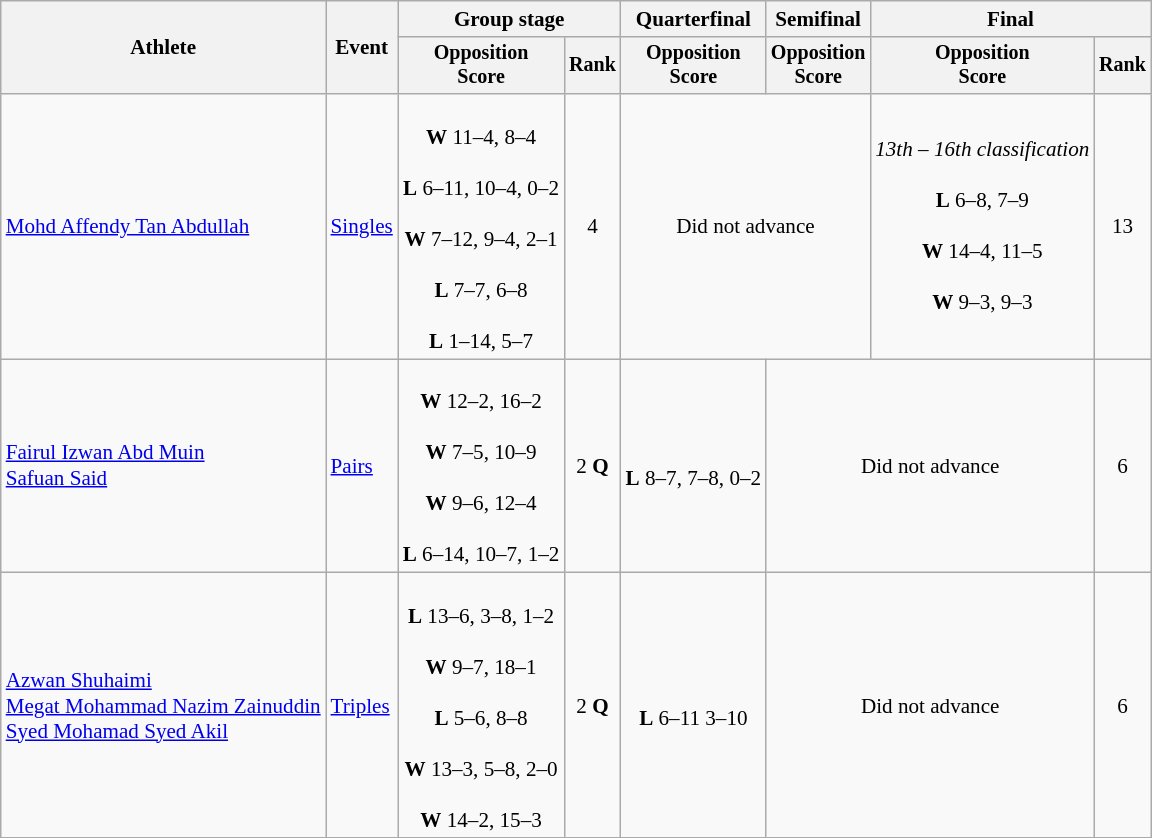<table class="wikitable" style="font-size:88%">
<tr>
<th rowspan=2>Athlete</th>
<th rowspan=2>Event</th>
<th colspan=2>Group stage</th>
<th>Quarterfinal</th>
<th>Semifinal</th>
<th colspan=2>Final</th>
</tr>
<tr style="font-size:95%">
<th>Opposition<br>Score</th>
<th>Rank</th>
<th>Opposition<br>Score</th>
<th>Opposition<br>Score</th>
<th>Opposition<br>Score</th>
<th>Rank</th>
</tr>
<tr align=center>
<td align=left><a href='#'>Mohd Affendy Tan Abdullah</a></td>
<td align=left><a href='#'>Singles</a></td>
<td><br><strong>W</strong> 11–4, 8–4<br><br><strong>L</strong> 6–11, 10–4, 0–2<br><br><strong>W</strong> 7–12, 9–4, 2–1<br><br><strong>L</strong> 7–7, 6–8<br><br><strong>L</strong> 1–14, 5–7</td>
<td>4</td>
<td colspan=2>Did not advance</td>
<td><em>13th – 16th classification</em><br><br><strong>L</strong> 6–8, 7–9<br><br><strong>W</strong> 14–4, 11–5<br><br><strong>W</strong> 9–3, 9–3</td>
<td>13</td>
</tr>
<tr align=center>
<td align=left><a href='#'>Fairul Izwan Abd Muin</a><br><a href='#'>Safuan Said</a></td>
<td align=left><a href='#'>Pairs</a></td>
<td><br><strong>W</strong> 12–2, 16–2<br><br><strong>W</strong> 7–5, 10–9<br><br><strong>W</strong> 9–6, 12–4<br><br><strong>L</strong> 6–14, 10–7, 1–2</td>
<td>2 <strong>Q</strong></td>
<td><br><strong>L</strong> 8–7, 7–8, 0–2</td>
<td colspan=2>Did not advance</td>
<td>6</td>
</tr>
<tr align=center>
<td align=left><a href='#'>Azwan Shuhaimi</a><br><a href='#'>Megat Mohammad Nazim Zainuddin</a><br><a href='#'>Syed Mohamad Syed Akil</a></td>
<td align=left><a href='#'>Triples</a></td>
<td><br><strong>L</strong> 13–6, 3–8, 1–2<br><br><strong>W</strong> 9–7, 18–1<br><br><strong>L</strong> 5–6, 8–8<br><br><strong>W</strong> 13–3, 5–8, 2–0<br><br><strong>W</strong> 14–2, 15–3</td>
<td>2 <strong>Q</strong></td>
<td><br><strong>L</strong> 6–11 3–10</td>
<td colspan=2>Did not advance</td>
<td>6</td>
</tr>
</table>
